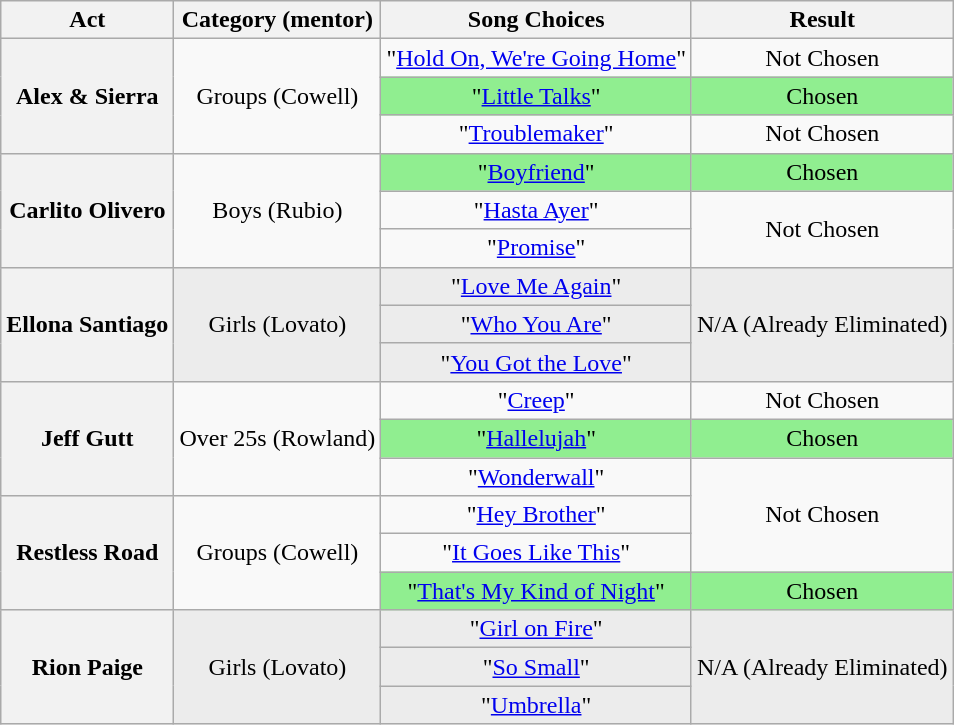<table class="wikitable plainrowheaders" style="text-align:center;">
<tr>
<th scope="col">Act</th>
<th scope="col">Category (mentor)</th>
<th scope="col">Song Choices</th>
<th scope="col">Result</th>
</tr>
<tr>
<th scope="row" rowspan="3">Alex & Sierra</th>
<td rowspan=3>Groups (Cowell)</td>
<td>"<a href='#'>Hold On, We're Going Home</a>"</td>
<td>Not Chosen</td>
</tr>
<tr style="background:lightgreen;">
<td>"<a href='#'>Little Talks</a>"</td>
<td>Chosen</td>
</tr>
<tr>
<td>"<a href='#'>Troublemaker</a>"</td>
<td>Not Chosen</td>
</tr>
<tr>
<th scope="row" rowspan="3">Carlito Olivero</th>
<td rowspan=3>Boys (Rubio)</td>
<td style="background:lightgreen;">"<a href='#'>Boyfriend</a>"</td>
<td style="background:lightgreen;">Chosen</td>
</tr>
<tr>
<td>"<a href='#'>Hasta Ayer</a>"</td>
<td rowspan=2>Not Chosen</td>
</tr>
<tr>
<td>"<a href='#'>Promise</a>"</td>
</tr>
<tr style="background:#ececec;">
<th scope="row" rowspan="3">Ellona Santiago</th>
<td rowspan=3>Girls (Lovato)</td>
<td>"<a href='#'>Love Me Again</a>"</td>
<td rowspan=3>N/A (Already Eliminated)</td>
</tr>
<tr style="background:#ececec;">
<td>"<a href='#'>Who You Are</a>"</td>
</tr>
<tr style="background:#ececec;">
<td>"<a href='#'>You Got the Love</a>"</td>
</tr>
<tr>
<th scope="row" rowspan="3">Jeff Gutt</th>
<td rowspan=3>Over 25s (Rowland)</td>
<td>"<a href='#'>Creep</a>"</td>
<td>Not Chosen</td>
</tr>
<tr style="background:lightgreen;">
<td>"<a href='#'>Hallelujah</a>"</td>
<td>Chosen</td>
</tr>
<tr>
<td>"<a href='#'>Wonderwall</a>"</td>
<td rowspan=3>Not Chosen</td>
</tr>
<tr>
<th scope="row" rowspan="3">Restless Road</th>
<td rowspan=3>Groups (Cowell)</td>
<td>"<a href='#'>Hey Brother</a>"</td>
</tr>
<tr>
<td>"<a href='#'>It Goes Like This</a>"</td>
</tr>
<tr style="background:lightgreen;">
<td>"<a href='#'>That's My Kind of Night</a>"</td>
<td>Chosen</td>
</tr>
<tr style="background:#ececec;">
<th scope="row" rowspan="3">Rion Paige</th>
<td rowspan=3>Girls (Lovato)</td>
<td>"<a href='#'>Girl on Fire</a>"</td>
<td rowspan=3>N/A (Already Eliminated)</td>
</tr>
<tr style="background:#ececec;">
<td>"<a href='#'>So Small</a>"</td>
</tr>
<tr style="background:#ececec;">
<td>"<a href='#'>Umbrella</a>"</td>
</tr>
</table>
